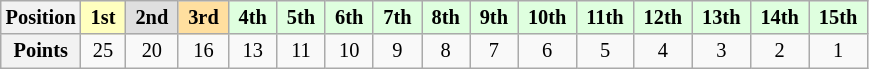<table class="wikitable" style="font-size:85%; text-align:center">
<tr>
<th>Position</th>
<td style="background:#ffffbf;"> <strong>1st</strong> </td>
<td style="background:#dfdfdf;"> <strong>2nd</strong> </td>
<td style="background:#ffdf9f;"> <strong>3rd</strong> </td>
<td style="background:#dfffdf;"> <strong>4th</strong> </td>
<td style="background:#dfffdf;"> <strong>5th</strong> </td>
<td style="background:#dfffdf;"> <strong>6th</strong> </td>
<td style="background:#dfffdf;"> <strong>7th</strong> </td>
<td style="background:#dfffdf;"> <strong>8th</strong> </td>
<td style="background:#dfffdf;"> <strong>9th</strong> </td>
<td style="background:#dfffdf;"> <strong>10th</strong> </td>
<td style="background:#dfffdf;"> <strong>11th</strong> </td>
<td style="background:#dfffdf;"> <strong>12th</strong> </td>
<td style="background:#dfffdf;"> <strong>13th</strong> </td>
<td style="background:#dfffdf;"> <strong>14th</strong> </td>
<td style="background:#dfffdf;"> <strong>15th</strong> </td>
</tr>
<tr>
<th>Points</th>
<td>25</td>
<td>20</td>
<td>16</td>
<td>13</td>
<td>11</td>
<td>10</td>
<td>9</td>
<td>8</td>
<td>7</td>
<td>6</td>
<td>5</td>
<td>4</td>
<td>3</td>
<td>2</td>
<td>1</td>
</tr>
</table>
